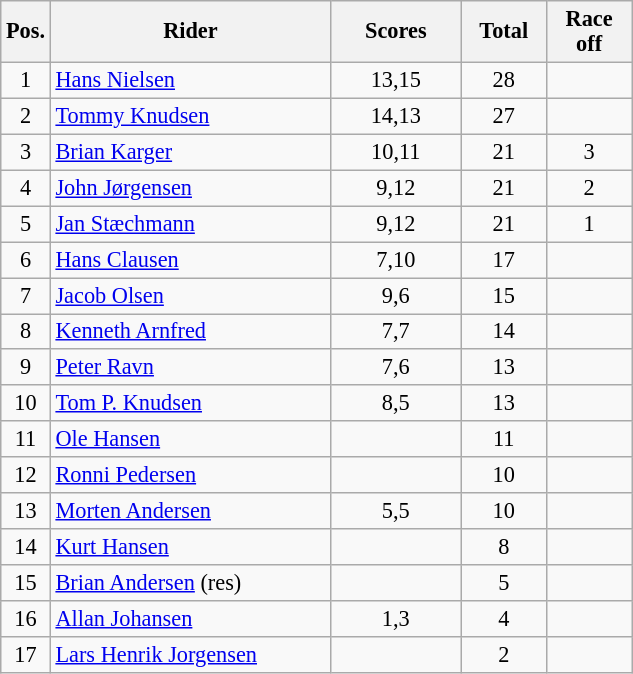<table class=wikitable style="font-size:93%;">
<tr>
<th width=25px>Pos.</th>
<th width=180px>Rider</th>
<th width=80px>Scores</th>
<th width=50px>Total</th>
<th width=50px>Race off</th>
</tr>
<tr align=center>
<td>1</td>
<td align=left><a href='#'>Hans Nielsen</a></td>
<td>13,15</td>
<td>28</td>
<td></td>
</tr>
<tr align=center>
<td>2</td>
<td align=left><a href='#'>Tommy Knudsen</a></td>
<td>14,13</td>
<td>27</td>
<td></td>
</tr>
<tr align=center>
<td>3</td>
<td align=left><a href='#'>Brian Karger</a></td>
<td>10,11</td>
<td>21</td>
<td>3</td>
</tr>
<tr align=center>
<td>4</td>
<td align=left><a href='#'>John Jørgensen</a></td>
<td>9,12</td>
<td>21</td>
<td>2</td>
</tr>
<tr align=center>
<td>5</td>
<td align=left><a href='#'>Jan Stæchmann</a></td>
<td>9,12</td>
<td>21</td>
<td>1</td>
</tr>
<tr align=center>
<td>6</td>
<td align=left><a href='#'>Hans Clausen</a></td>
<td>7,10</td>
<td>17</td>
<td></td>
</tr>
<tr align=center>
<td>7</td>
<td align=left><a href='#'>Jacob Olsen</a></td>
<td>9,6</td>
<td>15</td>
<td></td>
</tr>
<tr align=center>
<td>8</td>
<td align=left><a href='#'>Kenneth Arnfred</a></td>
<td>7,7</td>
<td>14</td>
<td></td>
</tr>
<tr align=center>
<td>9</td>
<td align=left><a href='#'>Peter Ravn</a></td>
<td>7,6</td>
<td>13</td>
<td></td>
</tr>
<tr align=center>
<td>10</td>
<td align=left><a href='#'>Tom P. Knudsen</a></td>
<td>8,5</td>
<td>13</td>
<td></td>
</tr>
<tr align=center>
<td>11</td>
<td align=left><a href='#'>Ole Hansen</a></td>
<td></td>
<td>11</td>
<td></td>
</tr>
<tr align=center>
<td>12</td>
<td align=left><a href='#'>Ronni Pedersen</a></td>
<td></td>
<td>10</td>
<td></td>
</tr>
<tr align=center>
<td>13</td>
<td align=left><a href='#'>Morten Andersen</a></td>
<td>5,5</td>
<td>10</td>
<td></td>
</tr>
<tr align=center>
<td>14</td>
<td align=left><a href='#'>Kurt Hansen</a></td>
<td></td>
<td>8</td>
<td></td>
</tr>
<tr align=center>
<td>15</td>
<td align=left><a href='#'>Brian Andersen</a> (res)</td>
<td></td>
<td>5</td>
<td></td>
</tr>
<tr align=center>
<td>16</td>
<td align=left><a href='#'>Allan Johansen</a></td>
<td>1,3</td>
<td>4</td>
<td></td>
</tr>
<tr align=center>
<td>17</td>
<td align=left><a href='#'>Lars Henrik Jorgensen</a></td>
<td></td>
<td>2</td>
<td></td>
</tr>
</table>
